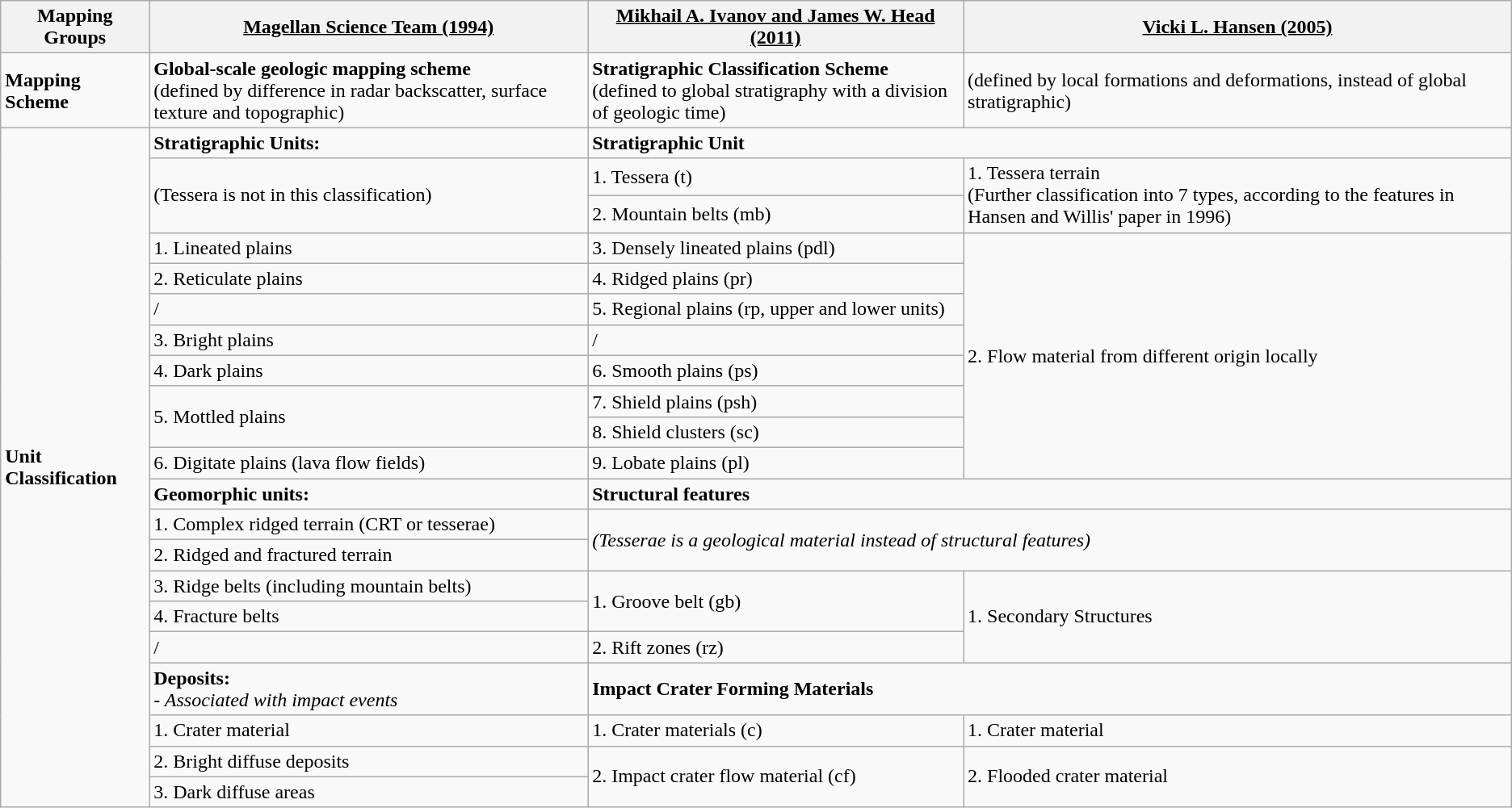<table class="wikitable">
<tr>
<th>Mapping Groups</th>
<th><u>Magellan Science Team (1994)</u></th>
<th><strong><u>Mikhail A. Ivanov and James W. Head (2011)</u></strong></th>
<th><strong><u>Vicki L. Hansen (2005)</u></strong></th>
</tr>
<tr>
<td><strong>Mapping Scheme</strong></td>
<td><strong>Global-scale geologic mapping</strong> <strong>scheme</strong><br>(defined by difference in radar backscatter, surface texture and topographic)</td>
<td><strong>Stratigraphic Classification</strong> <strong>Scheme</strong><br>(defined to global stratigraphy with a division of geologic time)</td>
<td>(defined by local formations and deformations, instead of global stratigraphic)</td>
</tr>
<tr>
<td rowspan="21"><strong>Unit Classification</strong></td>
<td><strong>Stratigraphic Units:</strong></td>
<td colspan="2"><strong>Stratigraphic Unit</strong></td>
</tr>
<tr>
<td rowspan="2">(Tessera is not in this classification)</td>
<td>1. Tessera (t)</td>
<td rowspan="2">1. Tessera terrain<br>(Further classification into 7 types, according to the features in Hansen and Willis' paper in 1996)</td>
</tr>
<tr>
<td>2. Mountain belts (mb)</td>
</tr>
<tr>
<td>1. Lineated plains</td>
<td>3. Densely lineated plains (pdl)</td>
<td rowspan="8">2. Flow material from different origin locally</td>
</tr>
<tr>
<td>2. Reticulate plains</td>
<td>4. Ridged plains (pr)</td>
</tr>
<tr>
<td>/</td>
<td>5. Regional plains (rp, upper and lower units)</td>
</tr>
<tr>
<td>3. Bright plains</td>
<td>/</td>
</tr>
<tr>
<td>4. Dark plains</td>
<td>6. Smooth plains (ps)</td>
</tr>
<tr>
<td rowspan="2">5. Mottled plains</td>
<td>7. Shield plains (psh)</td>
</tr>
<tr>
<td>8. Shield clusters (sc)</td>
</tr>
<tr>
<td>6. Digitate plains (lava flow fields)</td>
<td>9. Lobate plains (pl)</td>
</tr>
<tr>
<td><strong>Geomorphic units:</strong></td>
<td colspan="2"><strong>Structural features</strong></td>
</tr>
<tr>
<td>1. Complex ridged terrain (CRT or tesserae)</td>
<td colspan="2" rowspan="2"><em>(Tesserae is a geological material instead of structural features)</em></td>
</tr>
<tr>
<td>2. Ridged and fractured terrain</td>
</tr>
<tr>
<td>3. Ridge belts (including mountain belts)</td>
<td rowspan="2">1. Groove belt (gb)</td>
<td rowspan="3">1. Secondary Structures</td>
</tr>
<tr>
<td>4. Fracture belts</td>
</tr>
<tr>
<td>/</td>
<td>2. Rift zones (rz)</td>
</tr>
<tr>
<td><strong>Deposits:</strong><br><em>- Associated with impact events</em></td>
<td colspan="2"><strong>Impact Crater Forming Materials</strong></td>
</tr>
<tr>
<td>1. Crater material</td>
<td>1. Crater materials (c)</td>
<td>1. Crater material</td>
</tr>
<tr>
<td>2. Bright diffuse deposits</td>
<td rowspan="2">2. Impact crater flow material (cf)</td>
<td rowspan="2">2. Flooded crater material</td>
</tr>
<tr>
<td>3. Dark diffuse areas</td>
</tr>
</table>
